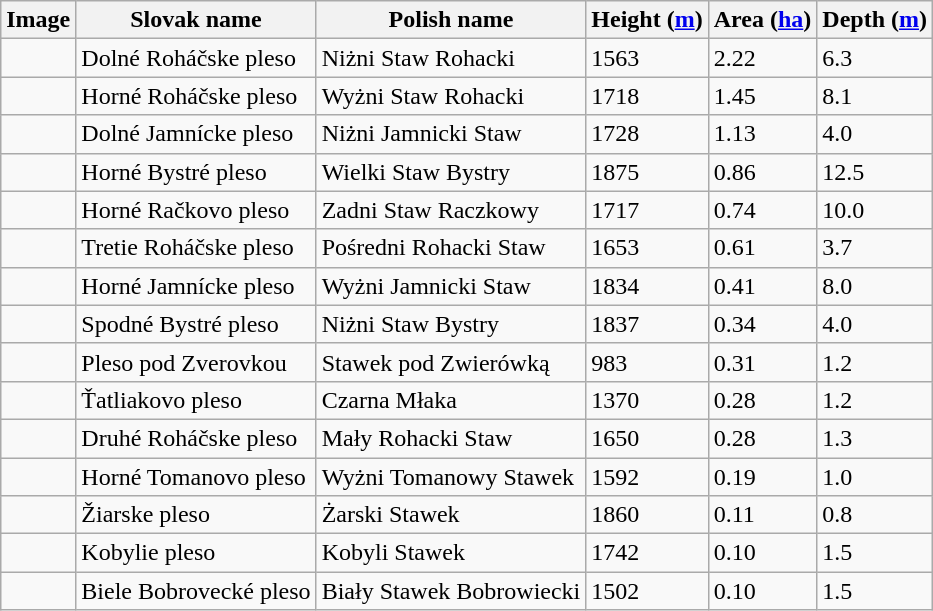<table class="wikitable sortable">
<tr valign=top>
<th class="unsortable">Image</th>
<th>Slovak name</th>
<th>Polish name</th>
<th>Height (<a href='#'>m</a>)</th>
<th>Area (<a href='#'>ha</a>)</th>
<th>Depth (<a href='#'>m</a>)</th>
</tr>
<tr>
<td></td>
<td>Dolné Roháčske pleso</td>
<td>Niżni Staw Rohacki</td>
<td>1563</td>
<td>2.22</td>
<td>6.3</td>
</tr>
<tr>
<td></td>
<td>Horné Roháčske pleso</td>
<td>Wyżni Staw Rohacki</td>
<td>1718</td>
<td>1.45</td>
<td>8.1</td>
</tr>
<tr>
<td></td>
<td>Dolné Jamnícke pleso</td>
<td>Niżni Jamnicki Staw</td>
<td>1728</td>
<td>1.13</td>
<td>4.0</td>
</tr>
<tr>
<td></td>
<td>Horné Bystré pleso</td>
<td>Wielki Staw Bystry</td>
<td>1875</td>
<td>0.86</td>
<td>12.5</td>
</tr>
<tr>
<td></td>
<td>Horné Račkovo pleso</td>
<td>Zadni Staw Raczkowy</td>
<td>1717</td>
<td>0.74</td>
<td>10.0</td>
</tr>
<tr>
<td></td>
<td>Tretie Roháčske pleso</td>
<td>Pośredni Rohacki Staw</td>
<td>1653</td>
<td>0.61</td>
<td>3.7</td>
</tr>
<tr>
<td></td>
<td>Horné Jamnícke pleso</td>
<td>Wyżni Jamnicki Staw</td>
<td>1834</td>
<td>0.41</td>
<td>8.0</td>
</tr>
<tr>
<td></td>
<td>Spodné Bystré pleso</td>
<td>Niżni Staw Bystry</td>
<td>1837</td>
<td>0.34</td>
<td>4.0</td>
</tr>
<tr>
<td></td>
<td>Pleso pod Zverovkou</td>
<td>Stawek pod Zwierówką</td>
<td>983</td>
<td>0.31</td>
<td>1.2</td>
</tr>
<tr>
<td></td>
<td>Ťatliakovo pleso</td>
<td>Czarna Młaka</td>
<td>1370</td>
<td>0.28</td>
<td>1.2</td>
</tr>
<tr>
<td></td>
<td>Druhé Roháčske pleso</td>
<td>Mały Rohacki Staw</td>
<td>1650</td>
<td>0.28</td>
<td>1.3</td>
</tr>
<tr>
<td></td>
<td>Horné Tomanovo pleso</td>
<td>Wyżni Tomanowy Stawek</td>
<td>1592</td>
<td>0.19</td>
<td>1.0</td>
</tr>
<tr>
<td></td>
<td>Žiarske pleso</td>
<td>Żarski Stawek</td>
<td>1860</td>
<td>0.11</td>
<td>0.8</td>
</tr>
<tr>
<td></td>
<td>Kobylie pleso</td>
<td>Kobyli Stawek</td>
<td>1742</td>
<td>0.10</td>
<td>1.5</td>
</tr>
<tr>
<td></td>
<td>Biele Bobrovecké pleso</td>
<td>Biały Stawek Bobrowiecki</td>
<td>1502</td>
<td>0.10</td>
<td>1.5</td>
</tr>
</table>
